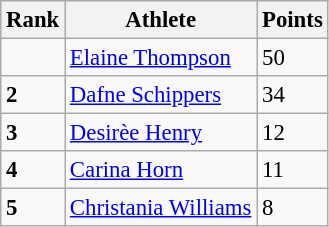<table class="wikitable" style="border-collapse: collapse; font-size: 95%;">
<tr>
<th>Rank</th>
<th>Athlete</th>
<th>Points</th>
</tr>
<tr>
<td></td>
<td><a href='#'>Elaine Thompson</a></td>
<td>50</td>
</tr>
<tr>
<td><strong>2</strong></td>
<td><a href='#'>Dafne Schippers</a></td>
<td>34</td>
</tr>
<tr>
<td><strong>3</strong></td>
<td><a href='#'>Desirèe Henry</a></td>
<td>12</td>
</tr>
<tr>
<td><strong>4</strong></td>
<td><a href='#'>Carina Horn</a></td>
<td>11</td>
</tr>
<tr>
<td><strong>5</strong></td>
<td><a href='#'>Christania Williams</a></td>
<td>8</td>
</tr>
</table>
